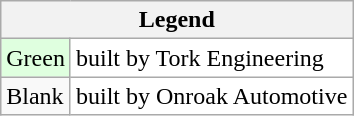<table class="wikitable">
<tr>
<th ! colspan=2>Legend</th>
</tr>
<tr>
<td style="background:#DFFFDF;">Green</td>
<td style="background:white;">built by Tork Engineering</td>
</tr>
<tr>
<td>Blank</td>
<td style="background:white;">built by Onroak Automotive</td>
</tr>
</table>
